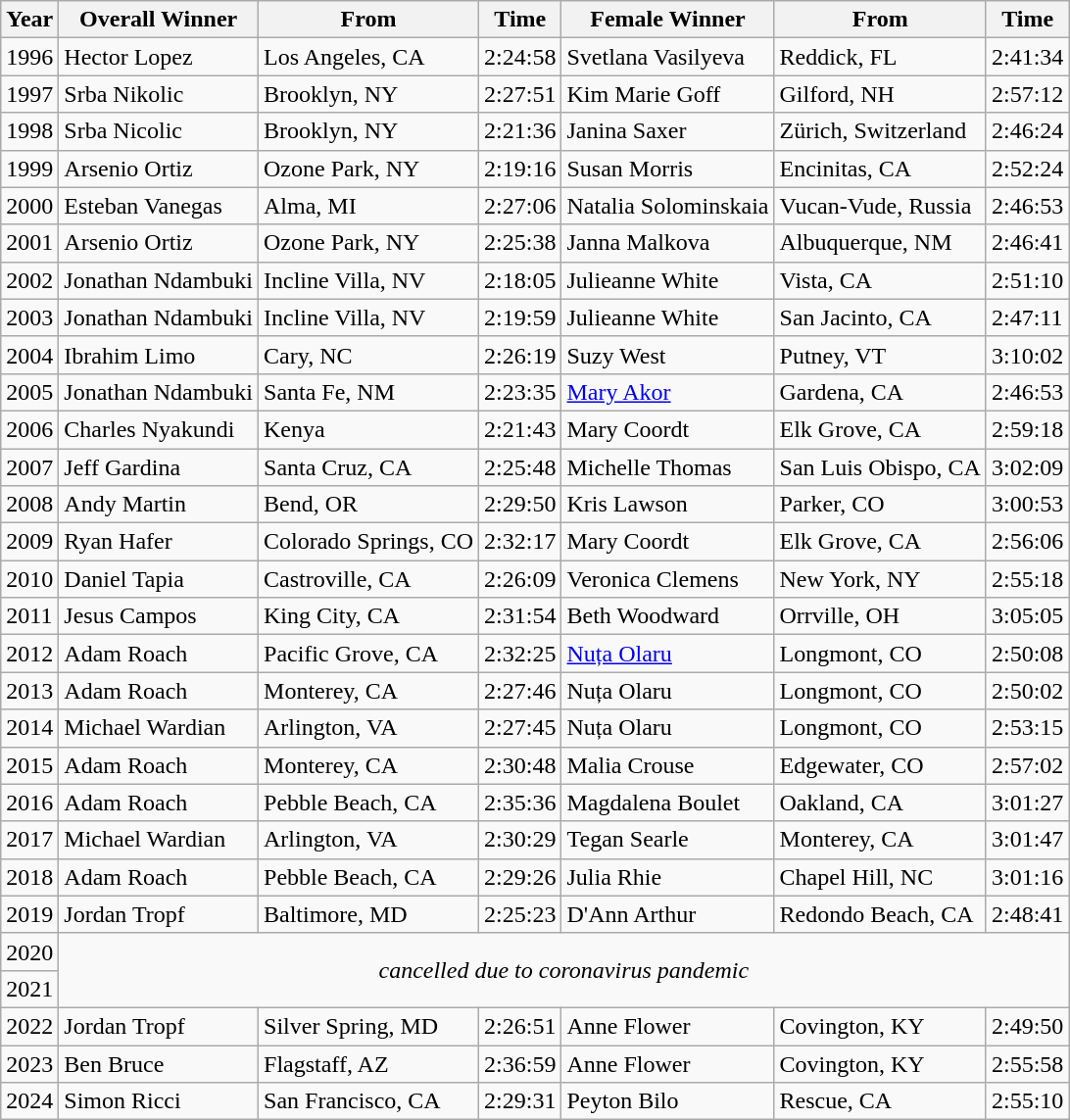<table class="wikitable sortable">
<tr>
<th>Year</th>
<th>Overall Winner</th>
<th>From</th>
<th>Time</th>
<th>Female Winner</th>
<th>From</th>
<th>Time</th>
</tr>
<tr>
<td>1996</td>
<td>Hector Lopez</td>
<td>Los Angeles, CA</td>
<td>2:24:58</td>
<td>Svetlana Vasilyeva</td>
<td>Reddick, FL</td>
<td>2:41:34</td>
</tr>
<tr>
<td>1997</td>
<td>Srba Nikolic</td>
<td>Brooklyn, NY</td>
<td>2:27:51</td>
<td>Kim Marie Goff</td>
<td>Gilford, NH</td>
<td>2:57:12</td>
</tr>
<tr>
<td>1998</td>
<td>Srba Nicolic</td>
<td>Brooklyn, NY</td>
<td>2:21:36</td>
<td>Janina Saxer</td>
<td>Zürich, Switzerland</td>
<td>2:46:24</td>
</tr>
<tr>
<td>1999</td>
<td>Arsenio Ortiz</td>
<td>Ozone Park, NY</td>
<td>2:19:16</td>
<td>Susan Morris</td>
<td>Encinitas, CA</td>
<td>2:52:24</td>
</tr>
<tr>
<td>2000</td>
<td>Esteban Vanegas</td>
<td>Alma, MI</td>
<td>2:27:06</td>
<td>Natalia Solominskaia</td>
<td>Vucan-Vude, Russia</td>
<td>2:46:53</td>
</tr>
<tr>
<td>2001</td>
<td>Arsenio Ortiz</td>
<td>Ozone Park, NY</td>
<td>2:25:38</td>
<td>Janna Malkova</td>
<td>Albuquerque, NM</td>
<td>2:46:41</td>
</tr>
<tr>
<td>2002</td>
<td>Jonathan Ndambuki</td>
<td>Incline Villa, NV</td>
<td>2:18:05</td>
<td>Julieanne White</td>
<td>Vista, CA</td>
<td>2:51:10</td>
</tr>
<tr>
<td>2003</td>
<td>Jonathan Ndambuki</td>
<td>Incline Villa, NV</td>
<td>2:19:59</td>
<td>Julieanne White</td>
<td>San Jacinto, CA</td>
<td>2:47:11</td>
</tr>
<tr>
<td>2004</td>
<td>Ibrahim Limo</td>
<td>Cary, NC</td>
<td>2:26:19</td>
<td>Suzy West</td>
<td>Putney, VT</td>
<td>3:10:02</td>
</tr>
<tr>
<td>2005</td>
<td>Jonathan Ndambuki</td>
<td>Santa Fe, NM</td>
<td>2:23:35</td>
<td><a href='#'>Mary Akor</a></td>
<td>Gardena, CA</td>
<td>2:46:53</td>
</tr>
<tr>
<td>2006</td>
<td>Charles Nyakundi</td>
<td>Kenya</td>
<td>2:21:43</td>
<td>Mary Coordt</td>
<td>Elk Grove, CA</td>
<td>2:59:18</td>
</tr>
<tr>
<td>2007</td>
<td>Jeff Gardina</td>
<td>Santa Cruz, CA</td>
<td>2:25:48</td>
<td>Michelle Thomas</td>
<td>San Luis Obispo, CA</td>
<td>3:02:09</td>
</tr>
<tr>
<td>2008</td>
<td>Andy Martin</td>
<td>Bend, OR</td>
<td>2:29:50</td>
<td>Kris Lawson</td>
<td>Parker, CO</td>
<td>3:00:53</td>
</tr>
<tr>
<td>2009</td>
<td>Ryan Hafer</td>
<td>Colorado Springs, CO</td>
<td>2:32:17</td>
<td>Mary Coordt</td>
<td>Elk Grove, CA</td>
<td>2:56:06</td>
</tr>
<tr>
<td>2010</td>
<td>Daniel Tapia</td>
<td>Castroville, CA</td>
<td>2:26:09</td>
<td>Veronica Clemens</td>
<td>New York, NY</td>
<td>2:55:18</td>
</tr>
<tr>
<td>2011</td>
<td>Jesus Campos</td>
<td>King City, CA</td>
<td>2:31:54</td>
<td>Beth Woodward</td>
<td>Orrville, OH</td>
<td>3:05:05</td>
</tr>
<tr>
<td>2012</td>
<td>Adam Roach</td>
<td>Pacific Grove, CA</td>
<td>2:32:25</td>
<td><a href='#'>Nuța Olaru</a></td>
<td>Longmont, CO</td>
<td>2:50:08</td>
</tr>
<tr>
<td>2013</td>
<td>Adam Roach</td>
<td>Monterey, CA</td>
<td>2:27:46</td>
<td>Nuța Olaru</td>
<td>Longmont, CO</td>
<td>2:50:02</td>
</tr>
<tr>
<td>2014</td>
<td>Michael Wardian</td>
<td>Arlington, VA</td>
<td>2:27:45</td>
<td>Nuța Olaru</td>
<td>Longmont, CO</td>
<td>2:53:15</td>
</tr>
<tr>
<td>2015</td>
<td>Adam Roach</td>
<td>Monterey, CA</td>
<td>2:30:48</td>
<td>Malia Crouse</td>
<td>Edgewater, CO</td>
<td>2:57:02</td>
</tr>
<tr>
<td>2016</td>
<td>Adam Roach</td>
<td>Pebble Beach, CA</td>
<td>2:35:36</td>
<td>Magdalena Boulet</td>
<td>Oakland, CA</td>
<td>3:01:27</td>
</tr>
<tr>
<td>2017</td>
<td>Michael Wardian</td>
<td>Arlington, VA</td>
<td>2:30:29</td>
<td>Tegan Searle</td>
<td>Monterey, CA</td>
<td>3:01:47</td>
</tr>
<tr>
<td>2018</td>
<td>Adam Roach</td>
<td>Pebble Beach, CA</td>
<td>2:29:26</td>
<td>Julia Rhie</td>
<td>Chapel Hill, NC</td>
<td>3:01:16</td>
</tr>
<tr>
<td>2019</td>
<td>Jordan Tropf</td>
<td>Baltimore, MD</td>
<td>2:25:23</td>
<td>D'Ann Arthur</td>
<td>Redondo Beach, CA</td>
<td>2:48:41</td>
</tr>
<tr>
<td>2020</td>
<td colspan="6" rowspan="2" align="center"><em>cancelled due to coronavirus pandemic</em></td>
</tr>
<tr>
<td>2021</td>
</tr>
<tr>
<td>2022</td>
<td>Jordan Tropf</td>
<td>Silver Spring, MD</td>
<td>2:26:51</td>
<td>Anne Flower</td>
<td>Covington, KY</td>
<td>2:49:50</td>
</tr>
<tr>
<td>2023</td>
<td>Ben Bruce</td>
<td>Flagstaff, AZ</td>
<td>2:36:59</td>
<td>Anne Flower</td>
<td>Covington, KY</td>
<td>2:55:58</td>
</tr>
<tr>
<td>2024</td>
<td>Simon Ricci</td>
<td>San Francisco, CA</td>
<td>2:29:31</td>
<td>Peyton Bilo</td>
<td>Rescue, CA</td>
<td>2:55:10</td>
</tr>
</table>
